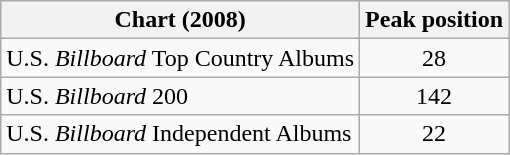<table class="wikitable">
<tr>
<th>Chart (2008)</th>
<th>Peak position</th>
</tr>
<tr>
<td>U.S. <em>Billboard</em> Top Country Albums</td>
<td align="center">28</td>
</tr>
<tr>
<td>U.S. <em>Billboard</em> 200</td>
<td align="center">142</td>
</tr>
<tr>
<td>U.S. <em>Billboard</em> Independent Albums</td>
<td align="center">22</td>
</tr>
</table>
